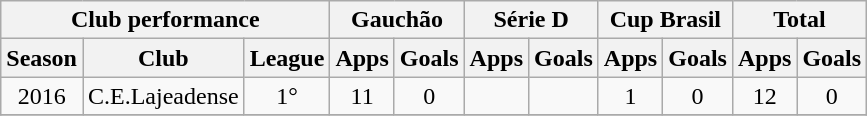<table class="wikitable" style="text-align:center">
<tr>
<th colspan=3>Club performance</th>
<th colspan=2>Gauchão</th>
<th colspan=2>Série D</th>
<th colspan=2>Cup Brasil</th>
<th colspan=2>Total</th>
</tr>
<tr>
<th>Season</th>
<th>Club</th>
<th>League</th>
<th>Apps</th>
<th>Goals</th>
<th>Apps</th>
<th>Goals</th>
<th>Apps</th>
<th>Goals</th>
<th>Apps</th>
<th>Goals</th>
</tr>
<tr>
<td>2016</td>
<td>C.E.Lajeadense</td>
<td>1°</td>
<td>11</td>
<td>0</td>
<td></td>
<td></td>
<td>1</td>
<td>0</td>
<td>12</td>
<td>0</td>
</tr>
<tr>
</tr>
</table>
